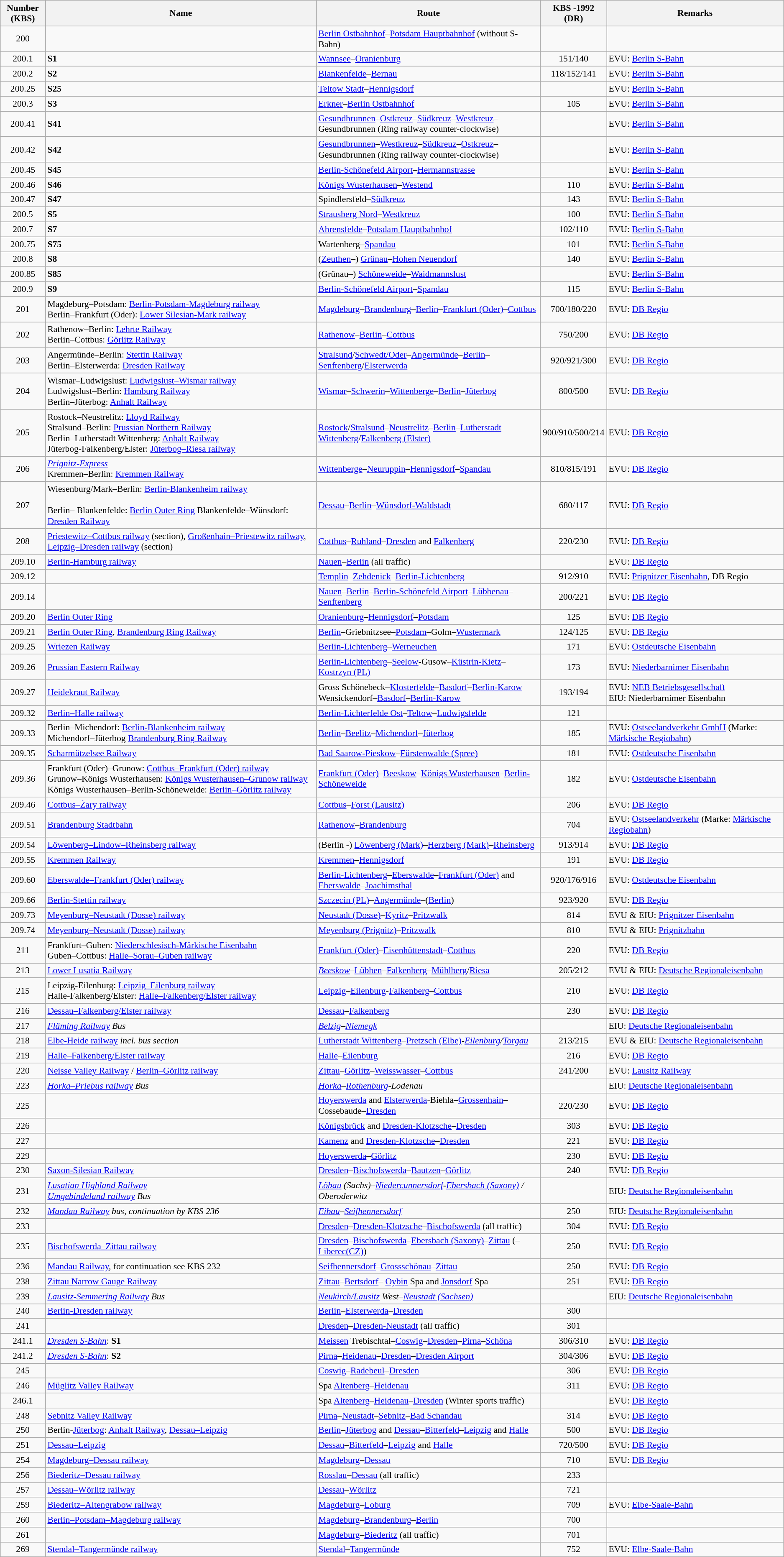<table class="wikitable" style="Font-Size: 90%">
<tr class="hintergrundfarbe6">
<th style="text-align:center; width:65px;">Number <br>(KBS)</th>
<th>Name</th>
<th>Route</th>
<th style="width:55px;">KBS -1992 (DR)</th>
<th>Remarks</th>
</tr>
<tr>
<td style="text-align:center;">200</td>
<td></td>
<td><a href='#'>Berlin Ostbahnhof</a>–<a href='#'>Potsdam Hauptbahnhof</a> (without S-Bahn)</td>
<td style="text-align:center;"></td>
<td></td>
</tr>
<tr>
<td style="text-align:center;">200.1</td>
<td><strong>S1</strong></td>
<td><a href='#'>Wannsee</a>–<a href='#'>Oranienburg</a></td>
<td style="text-align:center;">151/140</td>
<td>EVU: <a href='#'>Berlin S-Bahn</a></td>
</tr>
<tr>
<td style="text-align:center;">200.2</td>
<td><strong>S2</strong></td>
<td><a href='#'>Blankenfelde</a>–<a href='#'>Bernau</a></td>
<td style="text-align:center;">118/152/141</td>
<td>EVU: <a href='#'>Berlin S-Bahn</a></td>
</tr>
<tr>
<td style="text-align:center;">200.25</td>
<td><strong>S25</strong></td>
<td><a href='#'>Teltow Stadt</a>–<a href='#'>Hennigsdorf</a></td>
<td style="text-align:center;"></td>
<td>EVU: <a href='#'>Berlin S-Bahn</a></td>
</tr>
<tr>
<td style="text-align:center;">200.3</td>
<td><strong>S3</strong></td>
<td><a href='#'>Erkner</a>–<a href='#'>Berlin Ostbahnhof</a></td>
<td style="text-align:center;">105</td>
<td>EVU: <a href='#'>Berlin S-Bahn</a></td>
</tr>
<tr>
<td style="text-align:center;">200.41</td>
<td><strong>S41</strong></td>
<td><a href='#'>Gesundbrunnen</a>–<a href='#'>Ostkreuz</a>–<a href='#'>Südkreuz</a>–<a href='#'>Westkreuz</a>–<br>Gesundbrunnen (Ring railway counter-clockwise)</td>
<td style="text-align:center;"></td>
<td>EVU: <a href='#'>Berlin S-Bahn</a></td>
</tr>
<tr>
<td style="text-align:center;">200.42</td>
<td><strong>S42</strong></td>
<td><a href='#'>Gesundbrunnen</a>–<a href='#'>Westkreuz</a>–<a href='#'>Südkreuz</a>–<a href='#'>Ostkreuz</a>–<br>Gesundbrunnen (Ring railway counter-clockwise)</td>
<td style="text-align:center;"></td>
<td>EVU: <a href='#'>Berlin S-Bahn</a></td>
</tr>
<tr>
<td style="text-align:center;">200.45</td>
<td><strong>S45</strong></td>
<td><a href='#'>Berlin-Schönefeld Airport</a>–<a href='#'>Hermannstrasse</a></td>
<td style="text-align:center;"></td>
<td>EVU: <a href='#'>Berlin S-Bahn</a></td>
</tr>
<tr>
<td style="text-align:center;">200.46</td>
<td><strong>S46</strong></td>
<td><a href='#'>Königs Wusterhausen</a>–<a href='#'>Westend</a></td>
<td style="text-align:center;">110</td>
<td>EVU: <a href='#'>Berlin S-Bahn</a></td>
</tr>
<tr>
<td style="text-align:center;">200.47</td>
<td><strong>S47</strong></td>
<td>Spindlersfeld–<a href='#'>Südkreuz</a></td>
<td style="text-align:center;">143</td>
<td>EVU: <a href='#'>Berlin S-Bahn</a></td>
</tr>
<tr>
<td style="text-align:center;">200.5</td>
<td><strong>S5</strong></td>
<td><a href='#'>Strausberg Nord</a>–<a href='#'>Westkreuz</a></td>
<td style="text-align:center;">100</td>
<td>EVU: <a href='#'>Berlin S-Bahn</a></td>
</tr>
<tr>
<td style="text-align:center;">200.7</td>
<td><strong>S7</strong></td>
<td><a href='#'>Ahrensfelde</a>–<a href='#'>Potsdam Hauptbahnhof</a></td>
<td style="text-align:center;">102/110</td>
<td>EVU: <a href='#'>Berlin S-Bahn</a></td>
</tr>
<tr>
<td style="text-align:center;">200.75</td>
<td><strong>S75</strong></td>
<td>Wartenberg–<a href='#'>Spandau</a></td>
<td style="text-align:center;">101</td>
<td>EVU: <a href='#'>Berlin S-Bahn</a></td>
</tr>
<tr>
<td style="text-align:center;">200.8</td>
<td><strong>S8</strong></td>
<td>(<a href='#'>Zeuthen</a>–) <a href='#'>Grünau</a>–<a href='#'>Hohen Neuendorf</a></td>
<td style="text-align:center;">140</td>
<td>EVU: <a href='#'>Berlin S-Bahn</a></td>
</tr>
<tr>
<td style="text-align:center;">200.85</td>
<td><strong>S85</strong></td>
<td>(Grünau–) <a href='#'>Schöneweide</a>–<a href='#'>Waidmannslust</a></td>
<td style="text-align:center;"></td>
<td>EVU: <a href='#'>Berlin S-Bahn</a></td>
</tr>
<tr>
<td style="text-align:center;">200.9</td>
<td><strong>S9</strong></td>
<td><a href='#'>Berlin-Schönefeld Airport</a>–<a href='#'>Spandau</a></td>
<td style="text-align:center;">115</td>
<td>EVU: <a href='#'>Berlin S-Bahn</a></td>
</tr>
<tr>
<td style="text-align:center;">201</td>
<td>Magdeburg–Potsdam: <a href='#'>Berlin-Potsdam-Magdeburg railway</a><br>Berlin–Frankfurt (Oder): <a href='#'>Lower Silesian-Mark railway</a></td>
<td><a href='#'>Magdeburg</a>–<a href='#'>Brandenburg</a>–<a href='#'>Berlin</a>–<a href='#'>Frankfurt (Oder)</a>–<a href='#'>Cottbus</a></td>
<td style="text-align:center;">700/180/220</td>
<td>EVU: <a href='#'>DB Regio</a></td>
</tr>
<tr>
<td style="text-align:center;">202</td>
<td>Rathenow–Berlin: <a href='#'>Lehrte Railway</a><br>Berlin–Cottbus: <a href='#'>Görlitz Railway</a></td>
<td><a href='#'>Rathenow</a>–<a href='#'>Berlin</a>–<a href='#'>Cottbus</a></td>
<td style="text-align:center;">750/200</td>
<td>EVU: <a href='#'>DB Regio</a></td>
</tr>
<tr>
<td style="text-align:center;">203</td>
<td>Angermünde–Berlin: <a href='#'>Stettin Railway</a><br>Berlin–Elsterwerda: <a href='#'>Dresden Railway</a></td>
<td><a href='#'>Stralsund</a>/<a href='#'>Schwedt/Oder</a>–<a href='#'>Angermünde</a>–<a href='#'>Berlin</a>–<a href='#'>Senftenberg</a>/<a href='#'>Elsterwerda</a></td>
<td style="text-align:center;">920/921/300</td>
<td>EVU: <a href='#'>DB Regio</a></td>
</tr>
<tr>
<td style="text-align:center;">204</td>
<td>Wismar–Ludwigslust: <a href='#'>Ludwigslust–Wismar railway</a><br>Ludwigslust–Berlin: <a href='#'>Hamburg Railway</a><br>Berlin–Jüterbog: <a href='#'>Anhalt Railway</a></td>
<td><a href='#'>Wismar</a>–<a href='#'>Schwerin</a>–<a href='#'>Wittenberge</a>–<a href='#'>Berlin</a>–<a href='#'>Jüterbog</a></td>
<td style="text-align:center;">800/500</td>
<td>EVU: <a href='#'>DB Regio</a></td>
</tr>
<tr>
<td style="text-align:center;">205</td>
<td>Rostock–Neustrelitz: <a href='#'>Lloyd Railway</a> <br> Stralsund–Berlin: <a href='#'>Prussian Northern Railway</a><br>Berlin–Lutherstadt Wittenberg: <a href='#'>Anhalt Railway</a><br>Jüterbog-Falkenberg/Elster: <a href='#'>Jüterbog–Riesa railway</a></td>
<td><a href='#'>Rostock</a>/<a href='#'>Stralsund</a>–<a href='#'>Neustrelitz</a>–<a href='#'>Berlin</a>–<a href='#'>Lutherstadt Wittenberg</a>/<a href='#'>Falkenberg (Elster)</a></td>
<td style="text-align:center;">900/910/500/214</td>
<td>EVU: <a href='#'>DB Regio</a></td>
</tr>
<tr>
<td style="text-align:center;">206</td>
<td><em><a href='#'>Prignitz-Express</a></em><br>Kremmen–Berlin: <a href='#'>Kremmen Railway</a></td>
<td><a href='#'>Wittenberge</a>–<a href='#'>Neuruppin</a>–<a href='#'>Hennigsdorf</a>–<a href='#'>Spandau</a></td>
<td style="text-align:center;">810/815/191</td>
<td>EVU: <a href='#'>DB Regio</a></td>
</tr>
<tr>
<td style="text-align:center;">207</td>
<td>Wiesenburg/Mark–Berlin: <a href='#'>Berlin-Blankenheim railway</a><br><br>Berlin– Blankenfelde: <a href='#'>Berlin Outer Ring</a>
Blankenfelde–Wünsdorf: <a href='#'>Dresden Railway</a></td>
<td><a href='#'>Dessau</a>–<a href='#'>Berlin</a>–<a href='#'>Wünsdorf-Waldstadt</a></td>
<td style="text-align:center;">680/117</td>
<td>EVU: <a href='#'>DB Regio</a></td>
</tr>
<tr>
<td style="text-align:center;">208</td>
<td><a href='#'>Priestewitz–Cottbus railway</a> (section), <a href='#'>Großenhain–Priestewitz railway</a>, <a href='#'>Leipzig–Dresden railway</a> (section)</td>
<td><a href='#'>Cottbus</a>–<a href='#'>Ruhland</a>–<a href='#'>Dresden</a> and <a href='#'>Falkenberg</a></td>
<td style="text-align:center;">220/230</td>
<td>EVU: <a href='#'>DB Regio</a></td>
</tr>
<tr>
<td style="text-align:center;">209.10</td>
<td><a href='#'>Berlin-Hamburg railway</a></td>
<td><a href='#'>Nauen</a>–<a href='#'>Berlin</a> (all traffic)</td>
<td style="text-align:center;"></td>
<td>EVU: <a href='#'>DB Regio</a></td>
</tr>
<tr>
<td style="text-align:center;">209.12</td>
<td></td>
<td><a href='#'>Templin</a>–<a href='#'>Zehdenick</a>–<a href='#'>Berlin-Lichtenberg</a></td>
<td style="text-align:center;">912/910</td>
<td>EVU: <a href='#'>Prignitzer Eisenbahn</a>, DB Regio</td>
</tr>
<tr>
<td style="text-align:center;">209.14</td>
<td></td>
<td><a href='#'>Nauen</a>–<a href='#'>Berlin</a>–<a href='#'>Berlin-Schönefeld Airport</a>–<a href='#'>Lübbenau</a>–<a href='#'>Senftenberg</a></td>
<td style="text-align:center;">200/221</td>
<td>EVU: <a href='#'>DB Regio</a></td>
</tr>
<tr>
<td style="text-align:center;">209.20</td>
<td><a href='#'>Berlin Outer Ring</a></td>
<td><a href='#'>Oranienburg</a>–<a href='#'>Hennigsdorf</a>–<a href='#'>Potsdam</a></td>
<td style="text-align:center;">125</td>
<td>EVU: <a href='#'>DB Regio</a></td>
</tr>
<tr>
<td style="text-align:center;">209.21</td>
<td><a href='#'>Berlin Outer Ring</a>, <a href='#'>Brandenburg Ring Railway</a></td>
<td><a href='#'>Berlin</a>–Griebnitzsee–<a href='#'>Potsdam</a>–Golm–<a href='#'>Wustermark</a></td>
<td style="text-align:center;">124/125</td>
<td>EVU: <a href='#'>DB Regio</a></td>
</tr>
<tr>
<td style="text-align:center;">209.25</td>
<td><a href='#'>Wriezen Railway</a></td>
<td><a href='#'>Berlin-Lichtenberg</a>–<a href='#'>Werneuchen</a></td>
<td style="text-align:center;">171</td>
<td>EVU: <a href='#'>Ostdeutsche Eisenbahn</a></td>
</tr>
<tr>
<td style="text-align:center;">209.26</td>
<td><a href='#'>Prussian Eastern Railway</a></td>
<td><a href='#'>Berlin-Lichtenberg</a>–<a href='#'>Seelow</a>-Gusow–<a href='#'>Küstrin-Kietz</a>–<a href='#'>Kostrzyn (PL)</a></td>
<td style="text-align:center;">173</td>
<td>EVU: <a href='#'>Niederbarnimer Eisenbahn</a></td>
</tr>
<tr>
<td style="text-align:center;">209.27</td>
<td><a href='#'>Heidekraut Railway</a></td>
<td>Gross Schönebeck–<a href='#'>Klosterfelde</a>–<a href='#'>Basdorf</a>–<a href='#'>Berlin-Karow</a><br>Wensickendorf–<a href='#'>Basdorf</a>–<a href='#'>Berlin-Karow</a></td>
<td style="text-align:center;">193/194</td>
<td>EVU: <a href='#'>NEB Betriebsgesellschaft</a> <br>EIU: Niederbarnimer Eisenbahn</td>
</tr>
<tr>
<td style="text-align:center;">209.32</td>
<td><a href='#'>Berlin–Halle railway</a></td>
<td><a href='#'>Berlin-Lichterfelde Ost</a>–<a href='#'>Teltow</a>–<a href='#'>Ludwigsfelde</a></td>
<td style="text-align:center;">121</td>
<td></td>
</tr>
<tr>
<td style="text-align:center;">209.33</td>
<td>Berlin–Michendorf: <a href='#'>Berlin-Blankenheim railway</a> <br>Michendorf–Jüterbog <a href='#'>Brandenburg Ring Railway</a></td>
<td><a href='#'>Berlin</a>–<a href='#'>Beelitz</a>–<a href='#'>Michendorf</a>–<a href='#'>Jüterbog</a></td>
<td style="text-align:center;">185</td>
<td>EVU: <a href='#'>Ostseelandverkehr GmbH</a> (Marke: <a href='#'>Märkische Regiobahn</a>)</td>
</tr>
<tr>
<td style="text-align:center;">209.35</td>
<td><a href='#'>Scharmützelsee Railway</a></td>
<td><a href='#'>Bad Saarow-Pieskow</a>–<a href='#'>Fürstenwalde (Spree)</a></td>
<td style="text-align:center;">181</td>
<td>EVU: <a href='#'>Ostdeutsche Eisenbahn</a></td>
</tr>
<tr>
<td style="text-align:center;">209.36</td>
<td>Frankfurt (Oder)–Grunow: <a href='#'>Cottbus–Frankfurt (Oder) railway</a><br>Grunow–Königs Wusterhausen: <a href='#'>Königs Wusterhausen–Grunow railway</a><br>Königs Wusterhausen–Berlin-Schöneweide: <a href='#'>Berlin–Görlitz railway</a></td>
<td><a href='#'>Frankfurt (Oder)</a>–<a href='#'>Beeskow</a>–<a href='#'>Königs Wusterhausen</a>–<a href='#'>Berlin-Schöneweide</a></td>
<td style="text-align:center;">182</td>
<td>EVU: <a href='#'>Ostdeutsche Eisenbahn</a></td>
</tr>
<tr>
<td style="text-align:center;">209.46</td>
<td><a href='#'>Cottbus–Żary railway</a></td>
<td><a href='#'>Cottbus</a>–<a href='#'>Forst (Lausitz)</a></td>
<td style="text-align:center;">206</td>
<td>EVU: <a href='#'>DB Regio</a></td>
</tr>
<tr>
<td style="text-align:center;">209.51</td>
<td><a href='#'>Brandenburg Stadtbahn</a></td>
<td><a href='#'>Rathenow</a>–<a href='#'>Brandenburg</a></td>
<td style="text-align:center;">704</td>
<td>EVU: <a href='#'>Ostseelandverkehr</a> (Marke: <a href='#'>Märkische Regiobahn</a>)</td>
</tr>
<tr>
<td style="text-align:center;">209.54</td>
<td><a href='#'>Löwenberg–Lindow–Rheinsberg railway</a></td>
<td>(Berlin -) <a href='#'>Löwenberg (Mark)</a>–<a href='#'>Herzberg (Mark)</a>–<a href='#'>Rheinsberg</a></td>
<td style="text-align:center;">913/914</td>
<td>EVU: <a href='#'>DB Regio</a></td>
</tr>
<tr>
<td style="text-align:center;">209.55</td>
<td><a href='#'>Kremmen Railway</a></td>
<td><a href='#'>Kremmen</a>–<a href='#'>Hennigsdorf</a></td>
<td style="text-align:center;">191</td>
<td>EVU: <a href='#'>DB Regio</a></td>
</tr>
<tr>
<td style="text-align:center;">209.60</td>
<td><a href='#'>Eberswalde–Frankfurt (Oder) railway</a></td>
<td><a href='#'>Berlin-Lichtenberg</a>–<a href='#'>Eberswalde</a>–<a href='#'>Frankfurt (Oder)</a> and <a href='#'>Eberswalde</a>–<a href='#'>Joachimsthal</a></td>
<td style="text-align:center;">920/176/916</td>
<td>EVU: <a href='#'>Ostdeutsche Eisenbahn</a></td>
</tr>
<tr>
<td style="text-align:center;">209.66</td>
<td><a href='#'>Berlin-Stettin railway</a></td>
<td><a href='#'>Szczecin (PL)</a>–<a href='#'>Angermünde</a>–(<a href='#'>Berlin</a>)</td>
<td style="text-align:center;">923/920</td>
<td>EVU: <a href='#'>DB Regio</a></td>
</tr>
<tr>
<td style="text-align:center;">209.73</td>
<td><a href='#'>Meyenburg–Neustadt (Dosse) railway</a></td>
<td><a href='#'>Neustadt (Dosse)</a>–<a href='#'>Kyritz</a>–<a href='#'>Pritzwalk</a></td>
<td style="text-align:center;">814</td>
<td>EVU & EIU: <a href='#'>Prignitzer Eisenbahn</a></td>
</tr>
<tr>
<td style="text-align:center;">209.74</td>
<td><a href='#'>Meyenburg–Neustadt (Dosse) railway</a></td>
<td><a href='#'>Meyenburg (Prignitz)</a>–<a href='#'>Pritzwalk</a></td>
<td style="text-align:center;">810</td>
<td>EVU & EIU: <a href='#'>Prignitzbahn</a></td>
</tr>
<tr>
<td style="text-align:center;">211</td>
<td>Frankfurt–Guben: <a href='#'>Niederschlesisch-Märkische Eisenbahn</a><br>Guben–Cottbus: <a href='#'>Halle–Sorau–Guben railway</a></td>
<td><a href='#'>Frankfurt (Oder)</a>–<a href='#'>Eisenhüttenstadt</a>–<a href='#'>Cottbus</a></td>
<td style="text-align:center;">220</td>
<td>EVU: <a href='#'>DB Regio</a></td>
</tr>
<tr>
<td style="text-align:center;">213</td>
<td><a href='#'>Lower Lusatia Railway</a></td>
<td><em><a href='#'>Beeskow</a></em>–<a href='#'>Lübben</a>–<a href='#'>Falkenberg</a>–<a href='#'>Mühlberg</a>/<a href='#'>Riesa</a></td>
<td style="text-align:center;">205/212</td>
<td>EVU & EIU: <a href='#'>Deutsche Regionaleisenbahn</a></td>
</tr>
<tr>
<td style="text-align:center;">215</td>
<td>Leipzig-Eilenburg: <a href='#'>Leipzig–Eilenburg railway</a><br>Halle-Falkenberg/Elster: <a href='#'>Halle–Falkenberg/Elster railway</a></td>
<td><a href='#'>Leipzig</a>–<a href='#'>Eilenburg</a>-<a href='#'>Falkenberg</a>–<a href='#'>Cottbus</a></td>
<td style="text-align:center;">210</td>
<td>EVU: <a href='#'>DB Regio</a></td>
</tr>
<tr>
<td style="text-align:center;">216</td>
<td><a href='#'>Dessau–Falkenberg/Elster railway</a></td>
<td><a href='#'>Dessau</a>–<a href='#'>Falkenberg</a></td>
<td style="text-align:center;">230</td>
<td>EVU: <a href='#'>DB Regio</a></td>
</tr>
<tr>
<td style="text-align:center;">217</td>
<td><em><a href='#'>Fläming Railway</a> Bus</em></td>
<td><em><a href='#'>Belzig</a>–<a href='#'>Niemegk</a></em></td>
<td></td>
<td>EIU: <a href='#'>Deutsche Regionaleisenbahn</a></td>
</tr>
<tr>
<td style="text-align:center;">218</td>
<td><a href='#'>Elbe-Heide railway</a> <em>incl. bus section</em></td>
<td><a href='#'>Lutherstadt Wittenberg</a>–<a href='#'>Pretzsch (Elbe)</a><em>-<a href='#'>Eilenburg</a>/<a href='#'>Torgau</a></em></td>
<td style="text-align:center;">213/215</td>
<td>EVU & EIU: <a href='#'>Deutsche Regionaleisenbahn</a></td>
</tr>
<tr>
<td style="text-align:center;">219</td>
<td><a href='#'>Halle–Falkenberg/Elster railway</a></td>
<td><a href='#'>Halle</a>–<a href='#'>Eilenburg</a></td>
<td style="text-align:center;">216</td>
<td>EVU: <a href='#'>DB Regio</a></td>
</tr>
<tr>
<td style="text-align:center;">220</td>
<td><a href='#'>Neisse Valley Railway</a> / <a href='#'>Berlin–Görlitz railway</a></td>
<td><a href='#'>Zittau</a>–<a href='#'>Görlitz</a>–<a href='#'>Weisswasser</a>–<a href='#'>Cottbus</a></td>
<td style="text-align:center;">241/200</td>
<td>EVU: <a href='#'>Lausitz Railway</a></td>
</tr>
<tr>
<td style="text-align:center;">223</td>
<td><em><a href='#'>Horka–Priebus railway</a> Bus</em></td>
<td><em><a href='#'>Horka</a>–<a href='#'>Rothenburg</a>-Lodenau</em></td>
<td style="text-align:center;"></td>
<td>EIU: <a href='#'>Deutsche Regionaleisenbahn</a></td>
</tr>
<tr>
<td style="text-align:center;">225</td>
<td></td>
<td><a href='#'>Hoyerswerda</a> and <a href='#'>Elsterwerda</a>-Biehla–<a href='#'>Grossenhain</a>–Cossebaude–<a href='#'>Dresden</a></td>
<td style="text-align:center;">220/230</td>
<td>EVU: <a href='#'>DB Regio</a></td>
</tr>
<tr>
<td style="text-align:center;">226</td>
<td></td>
<td><a href='#'>Königsbrück</a> and <a href='#'>Dresden-Klotzsche</a>–<a href='#'>Dresden</a></td>
<td style="text-align:center;">303</td>
<td>EVU: <a href='#'>DB Regio</a></td>
</tr>
<tr>
<td style="text-align:center;">227</td>
<td></td>
<td><a href='#'>Kamenz</a> and <a href='#'>Dresden-Klotzsche</a>–<a href='#'>Dresden</a></td>
<td style="text-align:center;">221</td>
<td>EVU: <a href='#'>DB Regio</a></td>
</tr>
<tr>
</tr>
<tr>
<td style="text-align:center;">229</td>
<td></td>
<td><a href='#'>Hoyerswerda</a>–<a href='#'>Görlitz</a></td>
<td style="text-align:center;">230</td>
<td>EVU: <a href='#'>DB Regio</a></td>
</tr>
<tr>
<td style="text-align:center;">230</td>
<td><a href='#'>Saxon-Silesian Railway</a></td>
<td><a href='#'>Dresden</a>–<a href='#'>Bischofswerda</a>–<a href='#'>Bautzen</a>–<a href='#'>Görlitz</a></td>
<td style="text-align:center;">240</td>
<td>EVU: <a href='#'>DB Regio</a></td>
</tr>
<tr>
<td style="text-align:center;">231</td>
<td><em><a href='#'>Lusatian Highland Railway</a><br><a href='#'>Umgebindeland railway</a> Bus</em></td>
<td><em><a href='#'>Löbau</a> (Sachs)–<a href='#'>Niedercunnersdorf</a>-<a href='#'>Ebersbach (Saxony)</a> / Oberoderwitz</em></td>
<td style="text-align:center;"></td>
<td>EIU: <a href='#'>Deutsche Regionaleisenbahn</a></td>
</tr>
<tr>
<td style="text-align:center;">232</td>
<td><em><a href='#'>Mandau Railway</a> bus, continuation by KBS 236</em></td>
<td><em><a href='#'>Eibau</a>–<a href='#'>Seifhennersdorf</a></em></td>
<td style="text-align:center;">250</td>
<td>EIU: <a href='#'>Deutsche Regionaleisenbahn</a></td>
</tr>
<tr>
<td style="text-align:center;">233</td>
<td></td>
<td><a href='#'>Dresden</a>–<a href='#'>Dresden-Klotzsche</a>–<a href='#'>Bischofswerda</a> (all traffic)</td>
<td style="text-align:center;">304</td>
<td>EVU: <a href='#'>DB Regio</a></td>
</tr>
<tr>
<td style="text-align:center;">235</td>
<td><a href='#'>Bischofswerda–Zittau railway</a></td>
<td><a href='#'>Dresden</a>–<a href='#'>Bischofswerda</a>–<a href='#'>Ebersbach (Saxony)</a>–<a href='#'>Zittau</a> (– <a href='#'>Liberec(CZ)</a>)</td>
<td style="text-align:center;">250</td>
<td>EVU: <a href='#'>DB Regio</a></td>
</tr>
<tr>
<td style="text-align:center;">236</td>
<td><a href='#'>Mandau Railway</a>, for continuation see KBS 232</td>
<td><a href='#'>Seifhennersdorf</a>–<a href='#'>Grossschönau</a>–<a href='#'>Zittau</a></td>
<td style="text-align:center;">250</td>
<td>EVU: <a href='#'>DB Regio</a></td>
</tr>
<tr>
<td style="text-align:center;">238</td>
<td><a href='#'>Zittau Narrow Gauge Railway</a></td>
<td><a href='#'>Zittau</a>–<a href='#'>Bertsdorf</a>– <a href='#'>Oybin</a> Spa and <a href='#'>Jonsdorf</a> Spa</td>
<td style="text-align:center;">251</td>
<td>EVU: <a href='#'>DB Regio</a></td>
</tr>
<tr>
<td style="text-align:center;">239</td>
<td><em><a href='#'>Lausitz-Semmering Railway</a> Bus</em></td>
<td><em><a href='#'>Neukirch/Lausitz</a> West–<a href='#'>Neustadt (Sachsen)</a></em></td>
<td style="text-align:center;"></td>
<td>EIU: <a href='#'>Deutsche Regionaleisenbahn</a></td>
</tr>
<tr>
<td style="text-align:center;">240</td>
<td><a href='#'>Berlin-Dresden railway</a></td>
<td><a href='#'>Berlin</a>–<a href='#'>Elsterwerda</a>–<a href='#'>Dresden</a></td>
<td style="text-align:center;">300</td>
<td></td>
</tr>
<tr>
<td style="text-align:center;">241</td>
<td></td>
<td><a href='#'>Dresden</a>–<a href='#'>Dresden-Neustadt</a> (all traffic)</td>
<td style="text-align:center;">301</td>
<td></td>
</tr>
<tr>
<td style="text-align:center;">241.1</td>
<td><em><a href='#'>Dresden S-Bahn</a></em>: <strong>S1</strong></td>
<td><a href='#'>Meissen</a> Trebischtal–<a href='#'>Coswig</a>–<a href='#'>Dresden</a>–<a href='#'>Pirna</a>–<a href='#'>Schöna</a></td>
<td style="text-align:center;">306/310</td>
<td>EVU: <a href='#'>DB Regio</a></td>
</tr>
<tr>
<td style="text-align:center;">241.2</td>
<td><em><a href='#'>Dresden S-Bahn</a></em>: <strong>S2</strong></td>
<td><a href='#'>Pirna</a>–<a href='#'>Heidenau</a>–<a href='#'>Dresden</a>–<a href='#'>Dresden Airport</a></td>
<td style="text-align:center;">304/306</td>
<td>EVU: <a href='#'>DB Regio</a></td>
</tr>
<tr>
<td style="text-align:center;">245</td>
<td></td>
<td><a href='#'>Coswig</a>–<a href='#'>Radebeul</a>–<a href='#'>Dresden</a></td>
<td style="text-align:center;">306</td>
<td>EVU: <a href='#'>DB Regio</a></td>
</tr>
<tr>
<td style="text-align:center;">246</td>
<td><a href='#'>Müglitz Valley Railway</a></td>
<td>Spa <a href='#'>Altenberg</a>–<a href='#'>Heidenau</a></td>
<td style="text-align:center;">311</td>
<td>EVU: <a href='#'>DB Regio</a></td>
</tr>
<tr>
<td style="text-align:center;">246.1</td>
<td></td>
<td>Spa <a href='#'>Altenberg</a>–<a href='#'>Heidenau</a>–<a href='#'>Dresden</a> (Winter sports traffic)</td>
<td style="text-align:center;"></td>
<td>EVU: <a href='#'>DB Regio</a></td>
</tr>
<tr>
<td style="text-align:center;">248</td>
<td><a href='#'>Sebnitz Valley Railway</a></td>
<td><a href='#'>Pirna</a>–<a href='#'>Neustadt</a>–<a href='#'>Sebnitz</a>–<a href='#'>Bad Schandau</a></td>
<td style="text-align:center;">314</td>
<td>EVU: <a href='#'>DB Regio</a></td>
</tr>
<tr>
<td style="text-align:center;">250</td>
<td>Berlin-<a href='#'>Jüterbog</a>: <a href='#'>Anhalt Railway</a>, <a href='#'>Dessau–Leipzig</a></td>
<td><a href='#'>Berlin</a>–<a href='#'>Jüterbog</a> and <a href='#'>Dessau</a>–<a href='#'>Bitterfeld</a>–<a href='#'>Leipzig</a> and <a href='#'>Halle</a></td>
<td style="text-align:center;">500</td>
<td>EVU: <a href='#'>DB Regio</a></td>
</tr>
<tr>
<td style="text-align:center;">251</td>
<td><a href='#'>Dessau–Leipzig</a></td>
<td><a href='#'>Dessau</a>–<a href='#'>Bitterfeld</a>–<a href='#'>Leipzig</a> and <a href='#'>Halle</a></td>
<td style="text-align:center;">720/500</td>
<td>EVU: <a href='#'>DB Regio</a></td>
</tr>
<tr>
<td style="text-align:center;">254</td>
<td><a href='#'>Magdeburg–Dessau railway</a></td>
<td><a href='#'>Magdeburg</a>–<a href='#'>Dessau</a></td>
<td style="text-align:center;">710</td>
<td>EVU: <a href='#'>DB Regio</a></td>
</tr>
<tr>
<td style="text-align:center;">256</td>
<td><a href='#'>Biederitz–Dessau railway</a></td>
<td><a href='#'>Rosslau</a>–<a href='#'>Dessau</a> (all traffic)</td>
<td style="text-align:center;">233</td>
<td></td>
</tr>
<tr>
<td style="text-align:center;">257</td>
<td><a href='#'>Dessau–Wörlitz railway</a></td>
<td><a href='#'>Dessau</a>–<a href='#'>Wörlitz</a></td>
<td style="text-align:center;">721</td>
<td></td>
</tr>
<tr>
<td style="text-align:center;">259</td>
<td><a href='#'>Biederitz–Altengrabow railway</a></td>
<td><a href='#'>Magdeburg</a>–<a href='#'>Loburg</a></td>
<td style="text-align:center;">709</td>
<td>EVU: <a href='#'>Elbe-Saale-Bahn</a></td>
</tr>
<tr>
<td style="text-align:center;">260</td>
<td><a href='#'>Berlin–Potsdam–Magdeburg railway</a></td>
<td><a href='#'>Magdeburg</a>–<a href='#'>Brandenburg</a>–<a href='#'>Berlin</a></td>
<td style="text-align:center;">700</td>
<td></td>
</tr>
<tr>
<td style="text-align:center;">261</td>
<td></td>
<td><a href='#'>Magdeburg</a>–<a href='#'>Biederitz</a> (all traffic)</td>
<td style="text-align:center;">701</td>
<td></td>
</tr>
<tr>
<td style="text-align:center;">269</td>
<td><a href='#'>Stendal–Tangermünde railway</a></td>
<td><a href='#'>Stendal</a>–<a href='#'>Tangermünde</a></td>
<td style="text-align:center;">752</td>
<td>EVU: <a href='#'>Elbe-Saale-Bahn</a></td>
</tr>
</table>
